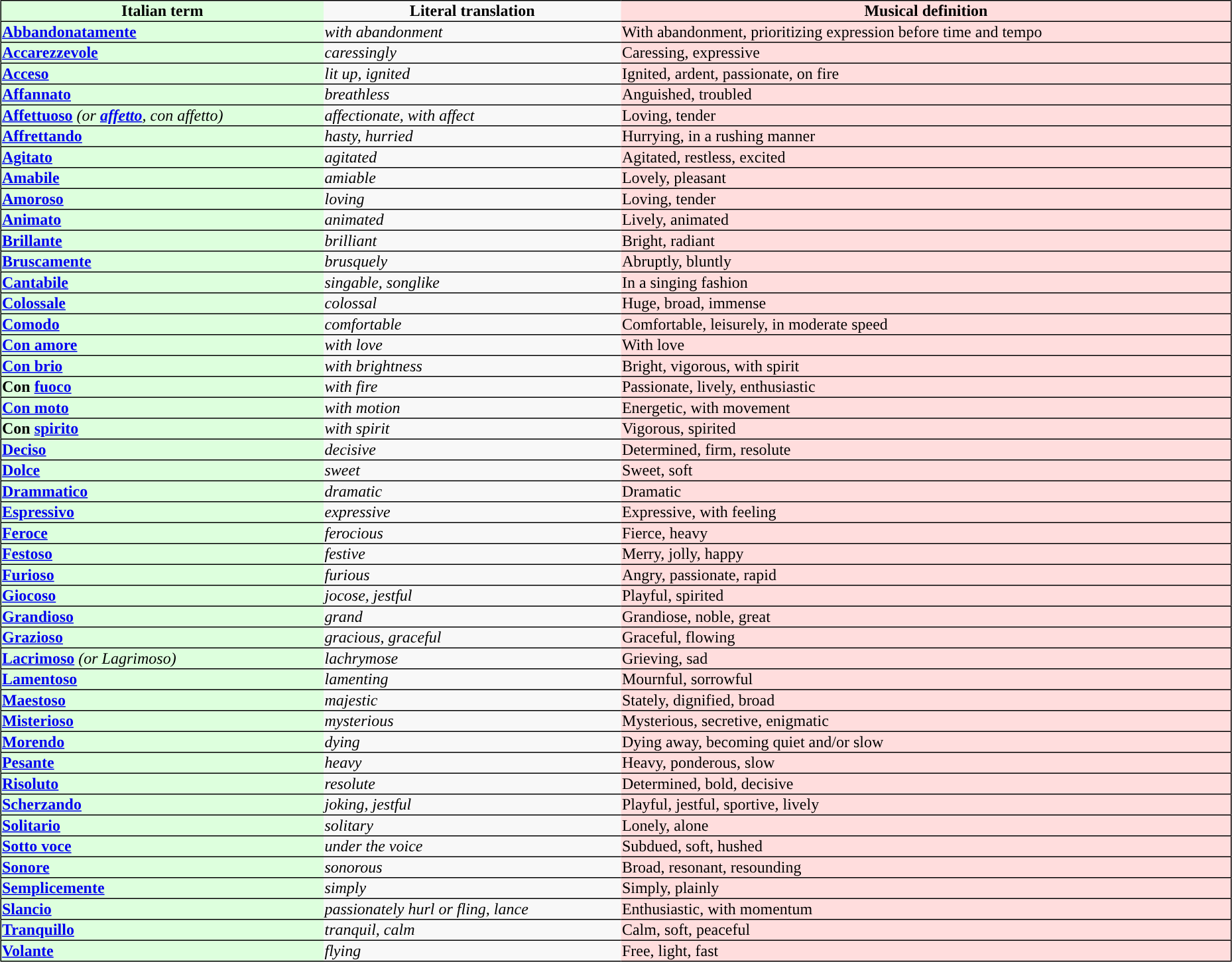<table border="1" rules="rows" align="center" width="98%">
<tr>
<th bgcolor="#ddffdd">Italian term</th>
<th bgcolor="#f8f8f8">Literal translation</th>
<th bgcolor="#ffdddd">Musical definition</th>
</tr>
<tr>
<td bgcolor="#ddffdd"><strong><a href='#'>Abbandonatamente</a></strong></td>
<td bgcolor="#f8f8f8"><em>with abandonment</em></td>
<td bgcolor="#ffdddd">With abandonment, prioritizing expression before time and tempo</td>
</tr>
<tr>
<td bgcolor="#ddffdd"><strong><a href='#'>Accarezzevole</a></strong></td>
<td bgcolor="#f8f8f8"><em>caressingly</em></td>
<td bgcolor="#ffdddd">Caressing, expressive</td>
</tr>
<tr>
<td bgcolor="#ddffdd"><strong><a href='#'>Acceso</a></strong></td>
<td bgcolor="#f8f8f8"><em>lit up, ignited</em></td>
<td bgcolor="#ffdddd">Ignited, ardent, passionate, on fire</td>
</tr>
<tr>
<td bgcolor="#ddffdd"><strong><a href='#'>Affannato</a></strong></td>
<td bgcolor="#f8f8f8"><em>breathless</em></td>
<td bgcolor="#ffdddd">Anguished, troubled</td>
</tr>
<tr>
<td bgcolor="#ddffdd"><strong><a href='#'>Affettuoso</a></strong> <em>(or <strong><a href='#'>affetto</a></strong>, con affetto)</em></td>
<td bgcolor="#f8f8f8"><em>affectionate, with affect</em></td>
<td bgcolor="#ffdddd">Loving, tender</td>
</tr>
<tr>
<td bgcolor="#ddffdd"><strong><a href='#'>Affrettando</a></strong></td>
<td bgcolor="#f8f8f8"><em>hasty, hurried</em></td>
<td bgcolor="#ffdddd">Hurrying, in a rushing manner</td>
</tr>
<tr>
<td bgcolor="#ddffdd"><strong><a href='#'>Agitato</a></strong></td>
<td bgcolor="#f8f8f8"><em>agitated</em></td>
<td bgcolor="#ffdddd">Agitated, restless, excited</td>
</tr>
<tr>
<td bgcolor="#ddffdd"><strong><a href='#'>Amabile</a></strong></td>
<td bgcolor="#f8f8f8"><em>amiable</em></td>
<td bgcolor="#ffdddd">Lovely, pleasant</td>
</tr>
<tr>
<td bgcolor="#ddffdd"><strong><a href='#'>Amoroso</a></strong></td>
<td bgcolor="#f8f8f8"><em>loving</em></td>
<td bgcolor="#ffdddd">Loving, tender</td>
</tr>
<tr>
<td bgcolor="#ddffdd"><strong><a href='#'>Animato</a></strong></td>
<td bgcolor="#f8f8f8"><em>animated</em></td>
<td bgcolor="#ffdddd">Lively, animated</td>
</tr>
<tr>
<td bgcolor="#ddffdd"><strong><a href='#'>Brillante</a></strong></td>
<td bgcolor="#f8f8f8"><em>brilliant</em></td>
<td bgcolor="#ffdddd">Bright, radiant</td>
</tr>
<tr>
<td bgcolor="#ddffdd"><strong><a href='#'>Bruscamente</a></strong></td>
<td bgcolor="#f8f8f8"><em>brusquely</em></td>
<td bgcolor="#ffdddd">Abruptly, bluntly</td>
</tr>
<tr>
<td bgcolor="#ddffdd"><strong><a href='#'>Cantabile</a></strong></td>
<td bgcolor="#f8f8f8"><em>singable, songlike</em></td>
<td bgcolor="#ffdddd">In a singing fashion</td>
</tr>
<tr>
<td bgcolor="#ddffdd"><strong><a href='#'>Colossale</a></strong></td>
<td bgcolor="#f8f8f8"><em>colossal</em></td>
<td bgcolor="#ffdddd">Huge, broad, immense</td>
</tr>
<tr>
<td bgcolor="#ddffdd"><strong><a href='#'>Comodo</a></strong></td>
<td bgcolor="#f8f8f8"><em>comfortable</em></td>
<td bgcolor="#ffdddd">Comfortable, leisurely, in moderate speed</td>
</tr>
<tr>
<td bgcolor="#ddffdd"><strong><a href='#'>Con amore</a></strong></td>
<td bgcolor="#f8f8f8"><em>with love</em></td>
<td bgcolor="#ffdddd">With love</td>
</tr>
<tr>
<td bgcolor="#ddffdd"><strong><a href='#'>Con brio</a></strong></td>
<td bgcolor="#f8f8f8"><em>with brightness</em></td>
<td bgcolor="#ffdddd">Bright, vigorous, with spirit</td>
</tr>
<tr>
<td bgcolor="#ddffdd"><strong>Con <a href='#'>fuoco</a></strong></td>
<td bgcolor="#f8f8f8"><em>with fire</em></td>
<td bgcolor="#ffdddd">Passionate, lively, enthusiastic</td>
</tr>
<tr>
<td bgcolor="#ddffdd"><strong><a href='#'>Con moto</a></strong></td>
<td bgcolor="#f8f8f8"><em>with motion</em></td>
<td bgcolor="#ffdddd">Energetic, with movement</td>
</tr>
<tr>
<td bgcolor="#ddffdd"><strong>Con <a href='#'>spirito</a></strong></td>
<td bgcolor="#f8f8f8"><em>with spirit</em></td>
<td bgcolor="#ffdddd">Vigorous, spirited</td>
</tr>
<tr>
<td bgcolor="#ddffdd"><strong><a href='#'>Deciso</a></strong></td>
<td bgcolor="#f8f8f8"><em>decisive</em></td>
<td bgcolor="#ffdddd">Determined, firm, resolute</td>
</tr>
<tr>
<td bgcolor="#ddffdd"><strong><a href='#'>Dolce</a></strong></td>
<td bgcolor="#f8f8f8"><em>sweet</em></td>
<td bgcolor="#ffdddd">Sweet, soft</td>
</tr>
<tr>
<td bgcolor="#ddffdd"><strong><a href='#'>Drammatico</a></strong></td>
<td bgcolor="#f8f8f8"><em>dramatic</em></td>
<td bgcolor="#ffdddd">Dramatic</td>
</tr>
<tr>
<td bgcolor="#ddffdd"><strong><a href='#'>Espressivo</a></strong></td>
<td bgcolor="#f8f8f8"><em>expressive</em></td>
<td bgcolor="#ffdddd">Expressive, with feeling</td>
</tr>
<tr>
<td bgcolor="#ddffdd"><strong><a href='#'>Feroce</a></strong></td>
<td bgcolor="#f8f8f8"><em>ferocious</em></td>
<td bgcolor="#ffdddd">Fierce, heavy</td>
</tr>
<tr>
<td bgcolor="#ddffdd"><strong><a href='#'>Festoso</a></strong></td>
<td bgcolor="#f8f8f8"><em>festive</em></td>
<td bgcolor="#ffdddd">Merry, jolly, happy</td>
</tr>
<tr>
<td bgcolor="#ddffdd"><strong><a href='#'>Furioso</a></strong></td>
<td bgcolor="#f8f8f8"><em>furious</em></td>
<td bgcolor="#ffdddd">Angry, passionate, rapid</td>
</tr>
<tr>
<td bgcolor="#ddffdd"><strong><a href='#'>Giocoso</a></strong></td>
<td bgcolor="#f8f8f8"><em>jocose, jestful</em></td>
<td bgcolor="#ffdddd">Playful, spirited</td>
</tr>
<tr>
<td bgcolor="#ddffdd"><strong><a href='#'>Grandioso</a></strong></td>
<td bgcolor="#f8f8f8"><em>grand</em></td>
<td bgcolor="#ffdddd">Grandiose, noble, great</td>
</tr>
<tr>
<td bgcolor="#ddffdd"><strong><a href='#'>Grazioso</a></strong></td>
<td bgcolor="#f8f8f8"><em>gracious, graceful</em></td>
<td bgcolor="#ffdddd">Graceful, flowing</td>
</tr>
<tr>
<td bgcolor="#ddffdd"><strong><a href='#'>Lacrimoso</a></strong> <em>(or Lagrimoso)</em></td>
<td bgcolor="#f8f8f8"><em>lachrymose</em></td>
<td bgcolor="#ffdddd">Grieving, sad</td>
</tr>
<tr>
<td bgcolor="#ddffdd"><strong><a href='#'>Lamentoso</a></strong></td>
<td bgcolor="#f8f8f8"><em>lamenting</em></td>
<td bgcolor="#ffdddd">Mournful, sorrowful</td>
</tr>
<tr>
<td bgcolor="#ddffdd"><strong><a href='#'>Maestoso</a></strong></td>
<td bgcolor="#f8f8f8"><em>majestic</em></td>
<td bgcolor="#ffdddd">Stately, dignified, broad</td>
</tr>
<tr>
<td bgcolor="#ddffdd"><strong><a href='#'>Misterioso</a></strong></td>
<td bgcolor="#f8f8f8"><em>mysterious</em></td>
<td bgcolor="#ffdddd">Mysterious, secretive, enigmatic</td>
</tr>
<tr>
<td bgcolor="#ddffdd"><strong><a href='#'>Morendo</a></strong></td>
<td bgcolor="#f8f8f8"><em>dying</em></td>
<td bgcolor="#ffdddd">Dying away, becoming quiet and/or slow</td>
</tr>
<tr>
<td bgcolor="#ddffdd"><strong><a href='#'>Pesante</a></strong></td>
<td bgcolor="#f8f8f8"><em>heavy</em></td>
<td bgcolor="#ffdddd">Heavy, ponderous, slow</td>
</tr>
<tr>
<td bgcolor="#ddffdd"><strong><a href='#'>Risoluto</a></strong></td>
<td bgcolor="#f8f8f8"><em>resolute</em></td>
<td bgcolor="#ffdddd">Determined, bold, decisive</td>
</tr>
<tr>
<td bgcolor="#ddffdd"><strong><a href='#'>Scherzando</a></strong></td>
<td bgcolor="#f8f8f8"><em>joking, jestful</em></td>
<td bgcolor="#ffdddd">Playful, jestful, sportive, lively</td>
</tr>
<tr>
<td bgcolor="#ddffdd"><strong><a href='#'>Solitario</a></strong></td>
<td bgcolor="#f8f8f8"><em>solitary</em></td>
<td bgcolor="#ffdddd">Lonely, alone</td>
</tr>
<tr>
<td bgcolor="#ddffdd"><strong><a href='#'>Sotto voce</a></strong></td>
<td bgcolor="#f8f8f8"><em>under the voice</em></td>
<td bgcolor="#ffdddd">Subdued, soft, hushed</td>
</tr>
<tr>
<td bgcolor="#ddffdd"><strong><a href='#'>Sonore</a></strong></td>
<td bgcolor="#f8f8f8"><em>sonorous</em></td>
<td bgcolor="#ffdddd">Broad, resonant, resounding</td>
</tr>
<tr>
<td bgcolor="#ddffdd"><strong><a href='#'>Semplicemente</a></strong></td>
<td bgcolor="#f8f8f8"><em>simply</em></td>
<td bgcolor="#ffdddd">Simply, plainly</td>
</tr>
<tr>
<td bgcolor="#ddffdd"><strong><a href='#'>Slancio</a></strong></td>
<td bgcolor="#f8f8f8"><em>passionately hurl or fling, lance</em></td>
<td bgcolor="#ffdddd">Enthusiastic, with momentum</td>
</tr>
<tr>
<td bgcolor="#ddffdd"><strong><a href='#'>Tranquillo</a></strong></td>
<td bgcolor="#f8f8f8"><em>tranquil, calm</em></td>
<td bgcolor="#ffdddd">Calm, soft, peaceful</td>
</tr>
<tr>
<td bgcolor="#ddffdd"><strong><a href='#'>Volante</a></strong></td>
<td bgcolor="#f8f8f8"><em>flying</em></td>
<td bgcolor="#ffdddd">Free, light, fast</td>
</tr>
</table>
